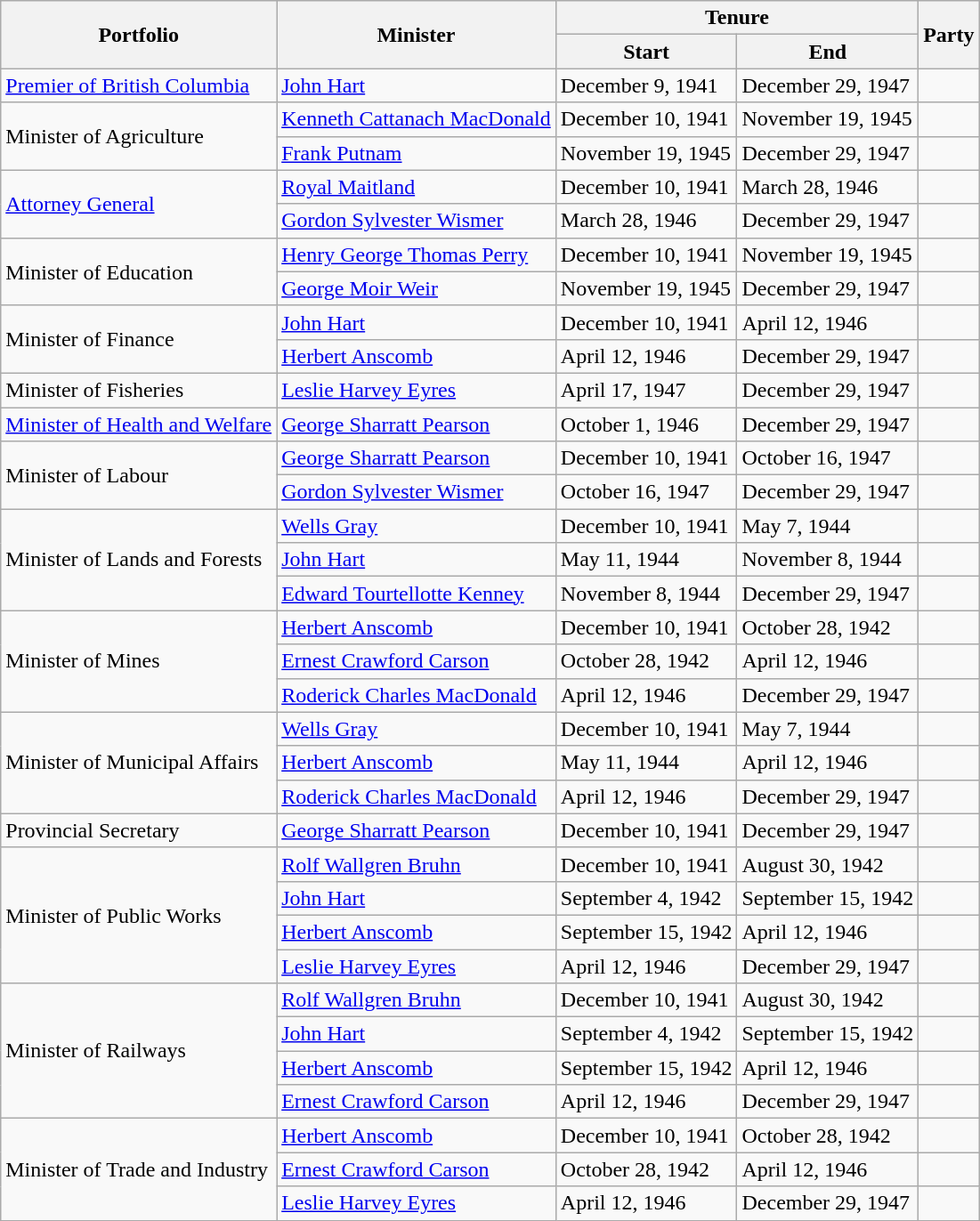<table class="wikitable">
<tr>
<th colspan="1" rowspan="2">Portfolio</th>
<th rowspan="2">Minister</th>
<th colspan="2">Tenure</th>
<th rowspan="2">Party</th>
</tr>
<tr>
<th>Start</th>
<th>End</th>
</tr>
<tr>
<td><a href='#'>Premier of British Columbia</a></td>
<td><a href='#'>John Hart</a></td>
<td>December 9, 1941</td>
<td>December 29, 1947</td>
<td></td>
</tr>
<tr>
<td rowspan="2">Minister of Agriculture</td>
<td><a href='#'>Kenneth Cattanach MacDonald</a></td>
<td>December 10, 1941</td>
<td>November 19, 1945</td>
<td></td>
</tr>
<tr>
<td><a href='#'>Frank Putnam</a></td>
<td>November 19, 1945</td>
<td>December 29, 1947</td>
<td></td>
</tr>
<tr>
<td rowspan="2"><a href='#'>Attorney General</a></td>
<td><a href='#'>Royal Maitland</a></td>
<td>December 10, 1941</td>
<td>March 28, 1946</td>
<td></td>
</tr>
<tr>
<td><a href='#'>Gordon Sylvester Wismer</a></td>
<td>March 28, 1946</td>
<td>December 29, 1947</td>
<td></td>
</tr>
<tr>
<td rowspan="2">Minister of Education</td>
<td><a href='#'>Henry George Thomas Perry</a></td>
<td>December 10, 1941</td>
<td>November 19, 1945</td>
<td></td>
</tr>
<tr>
<td><a href='#'>George Moir Weir</a></td>
<td>November 19, 1945</td>
<td>December 29, 1947</td>
<td></td>
</tr>
<tr>
<td rowspan="2">Minister of Finance</td>
<td><a href='#'>John Hart</a></td>
<td>December 10, 1941</td>
<td>April 12, 1946</td>
<td></td>
</tr>
<tr>
<td><a href='#'>Herbert Anscomb</a></td>
<td>April 12, 1946</td>
<td>December 29, 1947</td>
<td></td>
</tr>
<tr>
<td>Minister of Fisheries</td>
<td><a href='#'>Leslie Harvey Eyres</a></td>
<td>April 17, 1947</td>
<td>December 29, 1947</td>
<td></td>
</tr>
<tr>
<td><a href='#'>Minister of Health and Welfare</a></td>
<td><a href='#'>George Sharratt Pearson</a></td>
<td>October 1, 1946</td>
<td>December 29, 1947</td>
<td></td>
</tr>
<tr>
<td rowspan="2">Minister of Labour</td>
<td><a href='#'>George Sharratt Pearson</a></td>
<td>December 10, 1941</td>
<td>October 16, 1947</td>
<td></td>
</tr>
<tr>
<td><a href='#'>Gordon Sylvester Wismer</a></td>
<td>October 16, 1947</td>
<td>December 29, 1947</td>
<td></td>
</tr>
<tr>
<td rowspan="3">Minister of Lands and Forests</td>
<td><a href='#'>Wells Gray</a></td>
<td>December 10, 1941</td>
<td>May 7, 1944</td>
<td></td>
</tr>
<tr>
<td><a href='#'>John Hart</a></td>
<td>May 11, 1944</td>
<td>November 8, 1944</td>
<td></td>
</tr>
<tr>
<td><a href='#'>Edward Tourtellotte Kenney</a></td>
<td>November 8, 1944</td>
<td>December 29, 1947</td>
<td></td>
</tr>
<tr>
<td rowspan="3">Minister of Mines</td>
<td><a href='#'>Herbert Anscomb</a></td>
<td>December 10, 1941</td>
<td>October 28, 1942</td>
<td></td>
</tr>
<tr>
<td><a href='#'>Ernest Crawford Carson</a></td>
<td>October 28, 1942</td>
<td>April 12, 1946</td>
<td></td>
</tr>
<tr>
<td><a href='#'>Roderick Charles MacDonald</a></td>
<td>April 12, 1946</td>
<td>December 29, 1947</td>
<td></td>
</tr>
<tr>
<td rowspan="3">Minister of Municipal Affairs</td>
<td><a href='#'>Wells Gray</a></td>
<td>December 10, 1941</td>
<td>May 7, 1944</td>
<td></td>
</tr>
<tr>
<td><a href='#'>Herbert Anscomb</a></td>
<td>May 11, 1944</td>
<td>April 12, 1946</td>
<td></td>
</tr>
<tr>
<td><a href='#'>Roderick Charles MacDonald</a></td>
<td>April 12, 1946</td>
<td>December 29, 1947</td>
<td></td>
</tr>
<tr>
<td>Provincial Secretary</td>
<td><a href='#'>George Sharratt Pearson</a></td>
<td>December 10, 1941</td>
<td>December 29, 1947</td>
<td></td>
</tr>
<tr>
<td rowspan="4">Minister of Public Works</td>
<td><a href='#'>Rolf Wallgren Bruhn</a></td>
<td>December 10, 1941</td>
<td>August 30, 1942</td>
<td></td>
</tr>
<tr>
<td><a href='#'>John Hart</a></td>
<td>September 4, 1942</td>
<td>September 15, 1942</td>
<td></td>
</tr>
<tr>
<td><a href='#'>Herbert Anscomb</a></td>
<td>September 15, 1942</td>
<td>April 12, 1946</td>
<td></td>
</tr>
<tr>
<td><a href='#'>Leslie Harvey Eyres</a></td>
<td>April 12, 1946</td>
<td>December 29, 1947</td>
<td></td>
</tr>
<tr>
<td rowspan="4">Minister of Railways</td>
<td><a href='#'>Rolf Wallgren Bruhn</a></td>
<td>December 10, 1941</td>
<td>August 30, 1942</td>
<td></td>
</tr>
<tr>
<td><a href='#'>John Hart</a></td>
<td>September 4, 1942</td>
<td>September 15, 1942</td>
<td></td>
</tr>
<tr>
<td><a href='#'>Herbert Anscomb</a></td>
<td>September 15, 1942</td>
<td>April 12, 1946</td>
<td></td>
</tr>
<tr>
<td><a href='#'>Ernest Crawford Carson</a></td>
<td>April 12, 1946</td>
<td>December 29, 1947</td>
<td></td>
</tr>
<tr>
<td rowspan="3">Minister of Trade and Industry</td>
<td><a href='#'>Herbert Anscomb</a></td>
<td>December 10, 1941</td>
<td>October 28, 1942</td>
<td></td>
</tr>
<tr>
<td><a href='#'>Ernest Crawford Carson</a></td>
<td>October 28, 1942</td>
<td>April 12, 1946</td>
<td></td>
</tr>
<tr>
<td><a href='#'>Leslie Harvey Eyres</a></td>
<td>April 12, 1946</td>
<td>December 29, 1947</td>
<td></td>
</tr>
</table>
